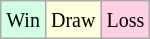<table class="wikitable">
<tr>
<td style="background:#d0ffe3;"><small>Win</small></td>
<td style="background:#ffd;"><small>Draw</small></td>
<td style="background:#ffd0e3;"><small>Loss</small></td>
</tr>
</table>
